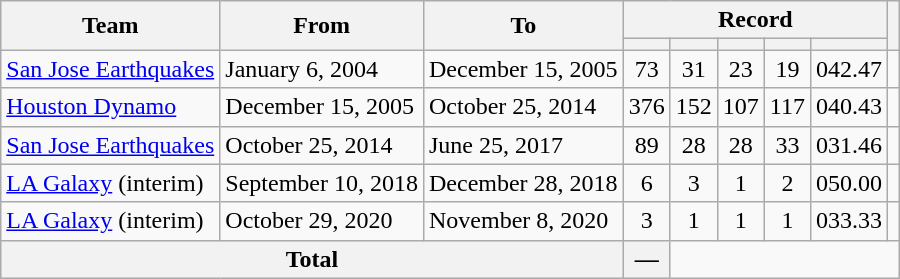<table class=wikitable style="text-align:center">
<tr>
<th rowspan=2>Team</th>
<th rowspan=2>From</th>
<th rowspan=2>To</th>
<th colspan=5>Record</th>
<th rowspan=2></th>
</tr>
<tr>
<th></th>
<th></th>
<th></th>
<th></th>
<th></th>
</tr>
<tr>
<td align=left><a href='#'>San Jose Earthquakes</a></td>
<td align=left>January 6, 2004</td>
<td align=left>December 15, 2005</td>
<td>73</td>
<td style="text-align:center"><span>31</span></td>
<td style="text-align:center"><span>23</span></td>
<td style="text-align:center"><span>19</span></td>
<td style="text-align:center"><span>0</span><span>42.47</span></td>
<td></td>
</tr>
<tr>
<td align=left><a href='#'>Houston Dynamo</a></td>
<td align=left>December 15, 2005</td>
<td align=left>October 25, 2014</td>
<td>376</td>
<td style="text-align:center">152</td>
<td style="text-align:center"><span>107</span></td>
<td style="text-align:center"><span>117</span></td>
<td style="text-align:center"><span>0</span><span>40.43</span></td>
<td></td>
</tr>
<tr>
<td align=left><a href='#'>San Jose Earthquakes</a></td>
<td align=left>October 25, 2014</td>
<td align=left>June 25, 2017</td>
<td>89</td>
<td style="text-align:center"><span>28</span></td>
<td style="text-align:center"><span>28</span></td>
<td style="text-align:center"><span>33</span></td>
<td style="text-align:center"><span>0</span><span>31.46</span></td>
<td></td>
</tr>
<tr>
<td align=left><a href='#'>LA Galaxy</a> (interim)</td>
<td align=left>September 10, 2018</td>
<td align=left>December 28, 2018</td>
<td>6</td>
<td style="text-align:center"><span>3</span></td>
<td style="text-align:center"><span>1</span></td>
<td style="text-align:center"><span>2</span></td>
<td style="text-align:center"><span>0</span><span>50.00</span></td>
<td></td>
</tr>
<tr>
<td align=left><a href='#'>LA Galaxy</a> (interim)</td>
<td align=left>October 29, 2020</td>
<td align=left>November 8, 2020</td>
<td>3</td>
<td style="text-align:center"><span>1</span></td>
<td style="text-align:center"><span>1</span></td>
<td style="text-align:center"><span>1</span></td>
<td style="text-align:center"><span>0</span><span>33.33</span></td>
<td></td>
</tr>
<tr>
<th align=left colspan=3>Total<br></th>
<th>—</th>
</tr>
</table>
